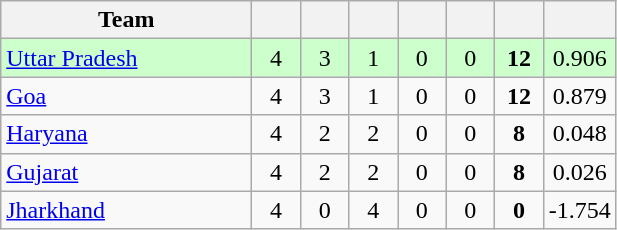<table class="wikitable" style="text-align:center">
<tr>
<th style="width:160px">Team</th>
<th style="width:25px"></th>
<th style="width:25px"></th>
<th style="width:25px"></th>
<th style="width:25px"></th>
<th style="width:25px"></th>
<th style="width:25px"></th>
<th style="width:25px"></th>
</tr>
<tr style="background:#cfc;">
<td style="text-align:left"><a href='#'>Uttar Pradesh</a></td>
<td>4</td>
<td>3</td>
<td>1</td>
<td>0</td>
<td>0</td>
<td><strong>12</strong></td>
<td>0.906</td>
</tr>
<tr>
<td style="text-align:left"><a href='#'>Goa</a></td>
<td>4</td>
<td>3</td>
<td>1</td>
<td>0</td>
<td>0</td>
<td><strong>12</strong></td>
<td>0.879</td>
</tr>
<tr>
<td style="text-align:left"><a href='#'>Haryana</a></td>
<td>4</td>
<td>2</td>
<td>2</td>
<td>0</td>
<td>0</td>
<td><strong>8</strong></td>
<td>0.048</td>
</tr>
<tr>
<td style="text-align:left"><a href='#'>Gujarat</a></td>
<td>4</td>
<td>2</td>
<td>2</td>
<td>0</td>
<td>0</td>
<td><strong>8</strong></td>
<td>0.026</td>
</tr>
<tr>
<td style="text-align:left"><a href='#'>Jharkhand</a></td>
<td>4</td>
<td>0</td>
<td>4</td>
<td>0</td>
<td>0</td>
<td><strong>0</strong></td>
<td>-1.754</td>
</tr>
</table>
